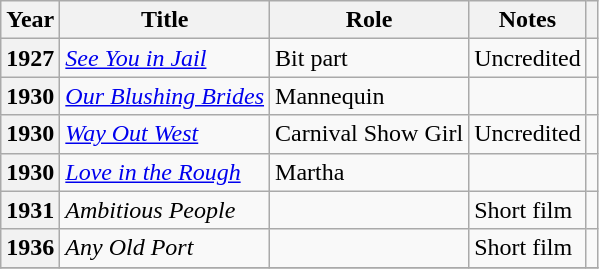<table class="wikitable plainrowheaders sortable" style="margin-right: 0;">
<tr>
<th scope="col">Year</th>
<th scope="col">Title</th>
<th scope="col">Role</th>
<th scope="col" class="unsortable">Notes</th>
<th scope="col" class="unsortable"></th>
</tr>
<tr>
<th scope="row">1927</th>
<td><em><a href='#'>See You in Jail</a></em></td>
<td>Bit part</td>
<td>Uncredited</td>
<td style="text-align:center;"></td>
</tr>
<tr>
<th scope="row">1930</th>
<td><em><a href='#'>Our Blushing Brides</a></em></td>
<td>Mannequin</td>
<td></td>
<td style="text-align:center;"></td>
</tr>
<tr>
<th scope="row">1930</th>
<td><em><a href='#'>Way Out West</a></em></td>
<td>Carnival Show Girl</td>
<td>Uncredited</td>
<td style="text-align:center;"></td>
</tr>
<tr>
<th scope="row">1930</th>
<td><em><a href='#'>Love in the Rough</a></em></td>
<td>Martha</td>
<td></td>
<td style="text-align:center;"></td>
</tr>
<tr>
<th scope="row">1931</th>
<td><em>Ambitious People</em></td>
<td></td>
<td>Short film</td>
<td style="text-align:center;"></td>
</tr>
<tr>
<th scope="row">1936</th>
<td><em>Any Old Port</em></td>
<td></td>
<td>Short film</td>
<td style="text-align:center;"></td>
</tr>
<tr>
</tr>
</table>
